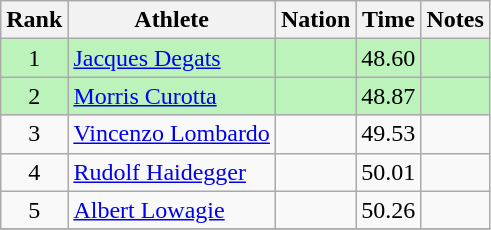<table class="wikitable sortable" style="text-align:center">
<tr>
<th>Rank</th>
<th>Athlete</th>
<th>Nation</th>
<th>Time</th>
<th>Notes</th>
</tr>
<tr bgcolor=bbf3bb>
<td>1</td>
<td align=left><a href='#'>Jacques Degats</a></td>
<td align=left></td>
<td>48.60</td>
<td></td>
</tr>
<tr bgcolor=bbf3bb>
<td>2</td>
<td align=left><a href='#'>Morris Curotta</a></td>
<td align=left></td>
<td>48.87</td>
<td></td>
</tr>
<tr>
<td>3</td>
<td align=left><a href='#'>Vincenzo Lombardo</a></td>
<td align=left></td>
<td>49.53</td>
<td></td>
</tr>
<tr>
<td>4</td>
<td align=left><a href='#'>Rudolf Haidegger</a></td>
<td align=left></td>
<td>50.01</td>
<td></td>
</tr>
<tr>
<td>5</td>
<td align=left><a href='#'>Albert Lowagie</a></td>
<td align=left></td>
<td>50.26</td>
<td></td>
</tr>
<tr>
</tr>
</table>
